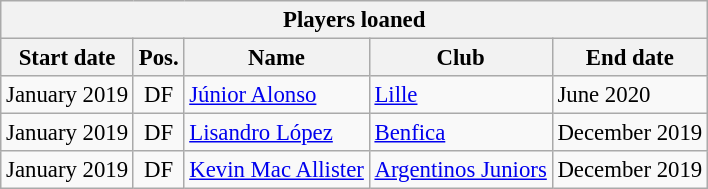<table class="wikitable" style="font-size:95%;">
<tr>
<th colspan="6">Players loaned</th>
</tr>
<tr>
<th>Start date</th>
<th>Pos.</th>
<th>Name</th>
<th>Club</th>
<th>End date</th>
</tr>
<tr>
<td>January 2019</td>
<td align="center">DF</td>
<td> <a href='#'>Júnior Alonso</a></td>
<td> <a href='#'>Lille</a></td>
<td>June 2020</td>
</tr>
<tr>
<td>January 2019</td>
<td align="center">DF</td>
<td> <a href='#'>Lisandro López</a></td>
<td> <a href='#'>Benfica</a></td>
<td>December 2019</td>
</tr>
<tr>
<td>January 2019</td>
<td align="center">DF</td>
<td> <a href='#'>Kevin Mac Allister</a></td>
<td> <a href='#'>Argentinos Juniors</a></td>
<td>December 2019</td>
</tr>
</table>
